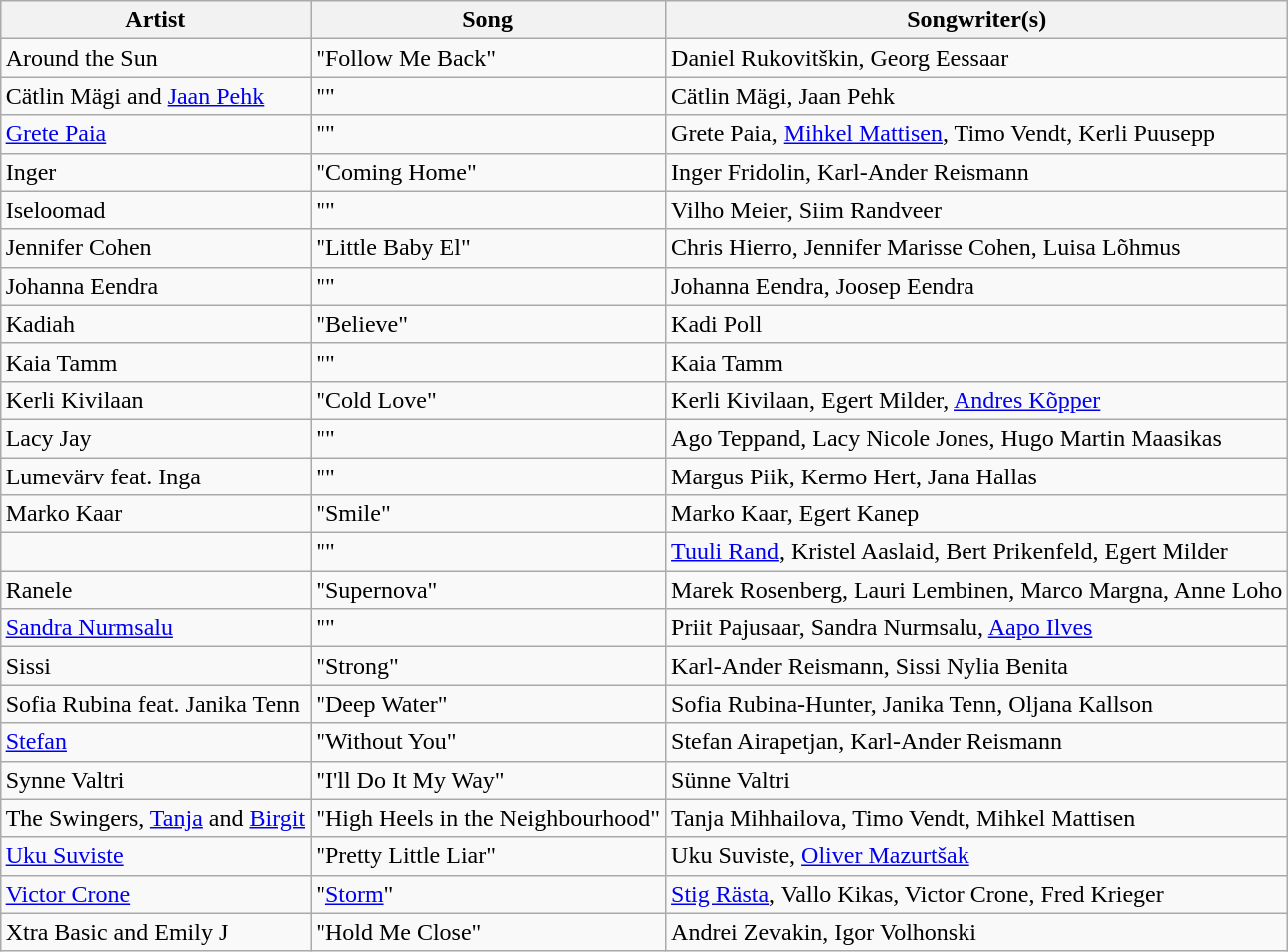<table class="sortable wikitable" style="margin: 1em auto 1em auto">
<tr>
<th>Artist</th>
<th>Song</th>
<th>Songwriter(s)</th>
</tr>
<tr>
<td>Around the Sun</td>
<td>"Follow Me Back"</td>
<td>Daniel Rukovitškin, Georg Eessaar</td>
</tr>
<tr>
<td>Cätlin Mägi and <a href='#'>Jaan Pehk</a></td>
<td>""</td>
<td>Cätlin Mägi, Jaan Pehk</td>
</tr>
<tr>
<td><a href='#'>Grete Paia</a></td>
<td>""</td>
<td>Grete Paia, <a href='#'>Mihkel Mattisen</a>, Timo Vendt, Kerli Puusepp</td>
</tr>
<tr>
<td>Inger</td>
<td>"Coming Home"</td>
<td>Inger Fridolin, Karl-Ander Reismann</td>
</tr>
<tr>
<td>Iseloomad</td>
<td>""</td>
<td>Vilho Meier, Siim Randveer</td>
</tr>
<tr>
<td>Jennifer Cohen</td>
<td>"Little Baby El"</td>
<td>Chris Hierro, Jennifer Marisse Cohen, Luisa Lõhmus</td>
</tr>
<tr>
<td>Johanna Eendra</td>
<td>""</td>
<td>Johanna Eendra, Joosep Eendra</td>
</tr>
<tr>
<td>Kadiah</td>
<td>"Believe"</td>
<td>Kadi Poll</td>
</tr>
<tr>
<td>Kaia Tamm</td>
<td>""</td>
<td>Kaia Tamm</td>
</tr>
<tr>
<td>Kerli Kivilaan</td>
<td>"Cold Love"</td>
<td>Kerli Kivilaan, Egert Milder, <a href='#'>Andres Kõpper</a></td>
</tr>
<tr>
<td>Lacy Jay</td>
<td>""</td>
<td>Ago Teppand, Lacy Nicole Jones, Hugo Martin Maasikas</td>
</tr>
<tr>
<td>Lumevärv feat. Inga</td>
<td>""</td>
<td>Margus Piik, Kermo Hert, Jana Hallas</td>
</tr>
<tr>
<td>Marko Kaar</td>
<td>"Smile"</td>
<td>Marko Kaar, Egert Kanep</td>
</tr>
<tr>
<td></td>
<td>""</td>
<td><a href='#'>Tuuli Rand</a>, Kristel Aaslaid, Bert Prikenfeld, Egert Milder</td>
</tr>
<tr>
<td>Ranele</td>
<td>"Supernova"</td>
<td>Marek Rosenberg, Lauri Lembinen, Marco Margna, Anne Loho</td>
</tr>
<tr>
<td><a href='#'>Sandra Nurmsalu</a></td>
<td>""</td>
<td>Priit Pajusaar, Sandra Nurmsalu, <a href='#'>Aapo Ilves</a></td>
</tr>
<tr>
<td>Sissi</td>
<td>"Strong"</td>
<td>Karl-Ander Reismann, Sissi Nylia Benita</td>
</tr>
<tr>
<td>Sofia Rubina feat. Janika Tenn</td>
<td>"Deep Water"</td>
<td>Sofia Rubina-Hunter, Janika Tenn, Oljana Kallson</td>
</tr>
<tr>
<td><a href='#'>Stefan</a></td>
<td>"Without You"</td>
<td>Stefan Airapetjan, Karl-Ander Reismann</td>
</tr>
<tr>
<td>Synne Valtri</td>
<td>"I'll Do It My Way"</td>
<td>Sünne Valtri</td>
</tr>
<tr>
<td>The Swingers, <a href='#'>Tanja</a> and <a href='#'>Birgit</a></td>
<td>"High Heels in the Neighbourhood"</td>
<td>Tanja Mihhailova, Timo Vendt, Mihkel Mattisen</td>
</tr>
<tr>
<td><a href='#'>Uku Suviste</a></td>
<td>"Pretty Little Liar"</td>
<td>Uku Suviste, <a href='#'>Oliver Mazurtšak</a></td>
</tr>
<tr>
<td><a href='#'>Victor Crone</a></td>
<td>"<a href='#'>Storm</a>"</td>
<td><a href='#'>Stig Rästa</a>, Vallo Kikas, Victor Crone, Fred Krieger</td>
</tr>
<tr>
<td>Xtra Basic and Emily J</td>
<td>"Hold Me Close"</td>
<td>Andrei Zevakin, Igor Volhonski</td>
</tr>
</table>
